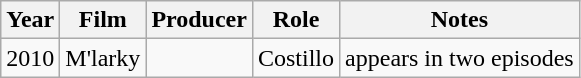<table class="wikitable">
<tr>
<th>Year</th>
<th>Film</th>
<th>Producer</th>
<th>Role</th>
<th>Notes</th>
</tr>
<tr>
<td>2010</td>
<td>M'larky</td>
<td></td>
<td>Costillo</td>
<td>appears in two episodes</td>
</tr>
</table>
